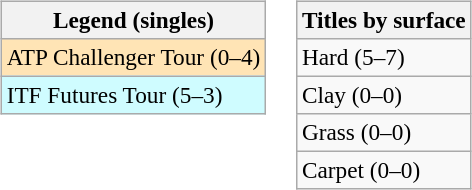<table>
<tr valign=top>
<td><br><table class=wikitable style=font-size:97%>
<tr>
<th>Legend (singles)</th>
</tr>
<tr bgcolor=moccasin>
<td>ATP Challenger Tour (0–4)</td>
</tr>
<tr bgcolor=#cffcff>
<td>ITF Futures Tour (5–3)</td>
</tr>
</table>
</td>
<td><br><table class=wikitable style=font-size:97%>
<tr>
<th>Titles by surface</th>
</tr>
<tr>
<td>Hard (5–7)</td>
</tr>
<tr>
<td>Clay (0–0)</td>
</tr>
<tr>
<td>Grass (0–0)</td>
</tr>
<tr>
<td>Carpet (0–0)</td>
</tr>
</table>
</td>
</tr>
</table>
